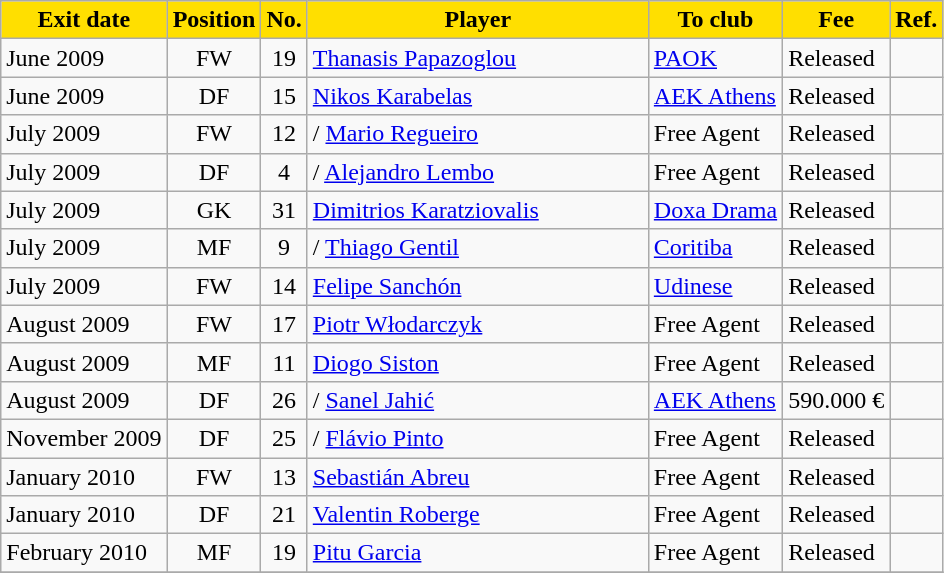<table class="wikitable sortable">
<tr>
<th style="background:#FFDF00; color:black;"><strong>Exit date</strong></th>
<th style="background:#FFDF00; color:black;"><strong>Position</strong></th>
<th style="background:#FFDF00; color:black;"><strong>No.</strong></th>
<th style="background:#FFDF00; color:black;"; width=220><strong>Player</strong></th>
<th style="background:#FFDF00; color:black;"><strong>To club</strong></th>
<th style="background:#FFDF00; color:black;"><strong>Fee</strong></th>
<th style="background:#FFDF00; color:black;"><strong>Ref.</strong></th>
</tr>
<tr>
<td>June 2009</td>
<td style="text-align:center;">FW</td>
<td style="text-align:center;">19</td>
<td style="text-align:left;"> <a href='#'>Thanasis Papazoglou</a></td>
<td style="text-align:left;"> <a href='#'>PAOK</a></td>
<td>Released</td>
<td></td>
</tr>
<tr>
<td>June 2009</td>
<td style="text-align:center;">DF</td>
<td style="text-align:center;">15</td>
<td style="text-align:left;"> <a href='#'>Nikos Karabelas</a></td>
<td style="text-align:left;"> <a href='#'>AEK Athens</a></td>
<td>Released</td>
<td></td>
</tr>
<tr>
<td>July 2009</td>
<td style="text-align:center;">FW</td>
<td style="text-align:center;">12</td>
<td style="text-align:left;"> /  <a href='#'>Mario Regueiro</a></td>
<td>Free Agent</td>
<td>Released</td>
<td></td>
</tr>
<tr>
<td>July 2009</td>
<td style="text-align:center;">DF</td>
<td style="text-align:center;">4</td>
<td style="text-align:left;"> /  <a href='#'>Alejandro Lembo</a></td>
<td>Free Agent</td>
<td>Released</td>
<td></td>
</tr>
<tr>
<td>July 2009</td>
<td style="text-align:center;">GK</td>
<td style="text-align:center;">31</td>
<td style="text-align:left;"> <a href='#'>Dimitrios Karatziovalis</a></td>
<td style="text-align:left;"> <a href='#'>Doxa Drama</a></td>
<td>Released</td>
<td></td>
</tr>
<tr>
<td>July 2009</td>
<td style="text-align:center;">MF</td>
<td style="text-align:center;">9</td>
<td style="text-align:left;"> /  <a href='#'>Thiago Gentil</a></td>
<td style="text-align:left;"> <a href='#'>Coritiba</a></td>
<td>Released</td>
<td></td>
</tr>
<tr>
<td>July 2009</td>
<td style="text-align:center;">FW</td>
<td style="text-align:center;">14</td>
<td style="text-align:left;"> <a href='#'>Felipe Sanchón</a></td>
<td style="text-align:left;"> <a href='#'>Udinese</a></td>
<td>Released</td>
<td></td>
</tr>
<tr>
<td>August 2009</td>
<td style="text-align:center;">FW</td>
<td style="text-align:center;">17</td>
<td style="text-align:left;"> <a href='#'>Piotr Włodarczyk</a></td>
<td>Free Agent</td>
<td>Released</td>
<td></td>
</tr>
<tr>
<td>August 2009</td>
<td style="text-align:center;">MF</td>
<td style="text-align:center;">11</td>
<td style="text-align:left;"> <a href='#'>Diogo Siston</a></td>
<td>Free Agent</td>
<td>Released</td>
<td></td>
</tr>
<tr>
<td>August 2009</td>
<td style="text-align:center;">DF</td>
<td style="text-align:center;">26</td>
<td style="text-align:left;"> /  <a href='#'>Sanel Jahić</a></td>
<td style="text-align:left;"> <a href='#'>AEK Athens</a></td>
<td>590.000 €</td>
<td></td>
</tr>
<tr>
<td>November 2009</td>
<td style="text-align:center;">DF</td>
<td style="text-align:center;">25</td>
<td style="text-align:left;"> /  <a href='#'>Flávio Pinto</a></td>
<td style="text-align:left;">Free Agent</td>
<td>Released</td>
<td></td>
</tr>
<tr>
<td>January 2010</td>
<td style="text-align:center;">FW</td>
<td style="text-align:center;">13</td>
<td style="text-align:left;"> <a href='#'>Sebastián Abreu</a></td>
<td style="text-align:left;">Free Agent</td>
<td>Released</td>
<td></td>
</tr>
<tr>
<td>January 2010</td>
<td style="text-align:center;">DF</td>
<td style="text-align:center;">21</td>
<td style="text-align:left;"> <a href='#'>Valentin Roberge</a></td>
<td style="text-align:left;">Free Agent</td>
<td>Released</td>
<td></td>
</tr>
<tr>
<td>February 2010</td>
<td style="text-align:center;">MF</td>
<td style="text-align:center;">19</td>
<td style="text-align:left;"> <a href='#'>Pitu Garcia</a></td>
<td style="text-align:left;">Free Agent</td>
<td>Released</td>
<td></td>
</tr>
<tr>
</tr>
</table>
